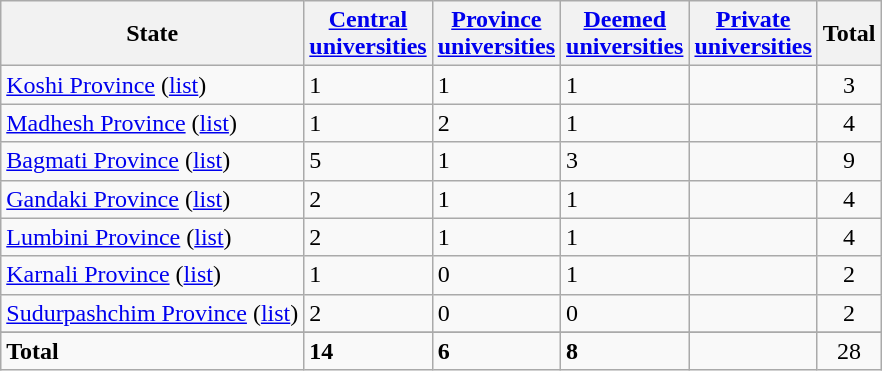<table class="wikitable sortable">
<tr>
<th>State</th>
<th><a href='#'>Central<br>universities</a></th>
<th><a href='#'>Province<br>universities</a></th>
<th><a href='#'>Deemed<br>universities</a></th>
<th><a href='#'>Private<br>universities</a></th>
<th>Total</th>
</tr>
<tr>
<td><a href='#'>Koshi Province</a> (<a href='#'>list</a>)</td>
<td>1</td>
<td>1</td>
<td>1</td>
<td></td>
<td style="text-align:center">3</td>
</tr>
<tr>
<td><a href='#'>Madhesh Province</a> (<a href='#'>list</a>)</td>
<td>1</td>
<td>2</td>
<td>1</td>
<td></td>
<td style="text-align:center">4</td>
</tr>
<tr>
<td><a href='#'>Bagmati Province</a> (<a href='#'>list</a>)</td>
<td>5</td>
<td>1</td>
<td>3</td>
<td></td>
<td style="text-align:center">9</td>
</tr>
<tr>
<td><a href='#'>Gandaki Province</a> (<a href='#'>list</a>)</td>
<td>2</td>
<td>1</td>
<td>1</td>
<td></td>
<td style="text-align:center">4</td>
</tr>
<tr>
<td><a href='#'>Lumbini Province</a> (<a href='#'>list</a>)</td>
<td>2</td>
<td>1</td>
<td>1</td>
<td></td>
<td style="text-align:center">4</td>
</tr>
<tr>
<td><a href='#'>Karnali Province</a> (<a href='#'>list</a>)</td>
<td>1</td>
<td>0</td>
<td>1</td>
<td></td>
<td style="text-align:center">2</td>
</tr>
<tr>
<td><a href='#'>Sudurpashchim Province</a> (<a href='#'>list</a>)</td>
<td>2</td>
<td>0</td>
<td>0</td>
<td></td>
<td style="text-align:center">2</td>
</tr>
<tr>
</tr>
<tr class="sortbottom">
<td><strong>Total</strong></td>
<td><strong>14</strong></td>
<td><strong>6</strong></td>
<td><strong>8</strong></td>
<td></td>
<td style="text-align:center">28</td>
</tr>
</table>
